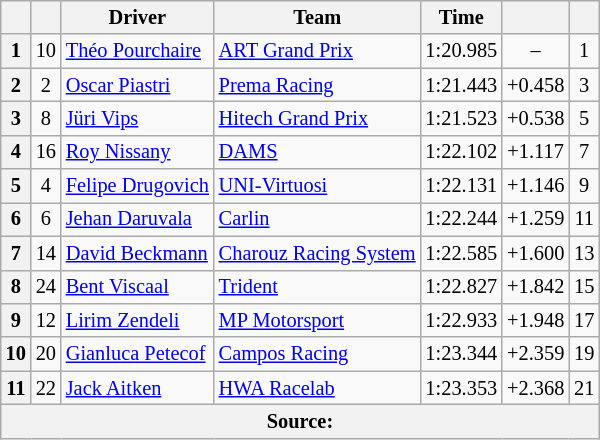<table class="wikitable" style="font-size:85%">
<tr>
<th scope="col"></th>
<th scope="col"></th>
<th scope="col">Driver</th>
<th scope="col">Team</th>
<th scope="col">Time</th>
<th scope="col"></th>
<th scope="col"></th>
</tr>
<tr>
<th scope="row">1</th>
<td align="center">10</td>
<td> <a href='#'>Théo Pourchaire</a></td>
<td><a href='#'>ART Grand Prix</a></td>
<td>1:20.985</td>
<td align="center">–</td>
<td align="center">1</td>
</tr>
<tr>
<th scope="row">2</th>
<td align="center">2</td>
<td> <a href='#'>Oscar Piastri</a></td>
<td><a href='#'>Prema Racing</a></td>
<td>1:21.443</td>
<td align="center">+0.458</td>
<td align="center">3</td>
</tr>
<tr>
<th scope="row">3</th>
<td align="center">8</td>
<td> <a href='#'>Jüri Vips</a></td>
<td><a href='#'>Hitech Grand Prix</a></td>
<td>1:21.523</td>
<td align="center">+0.538</td>
<td align="center">5</td>
</tr>
<tr>
<th scope="row">4</th>
<td align="center">16</td>
<td> <a href='#'>Roy Nissany</a></td>
<td><a href='#'>DAMS</a></td>
<td>1:22.102</td>
<td align="center">+1.117</td>
<td align="center">7</td>
</tr>
<tr>
<th scope="row">5</th>
<td align="center">4</td>
<td> <a href='#'>Felipe Drugovich</a></td>
<td><a href='#'>UNI-Virtuosi</a></td>
<td>1:22.131</td>
<td align="center">+1.146</td>
<td align="center">9</td>
</tr>
<tr>
<th scope="row">6</th>
<td align="center">6</td>
<td> <a href='#'>Jehan Daruvala</a></td>
<td><a href='#'>Carlin</a></td>
<td>1:22.244</td>
<td align="center">+1.259</td>
<td align="center">11</td>
</tr>
<tr>
<th scope="row">7</th>
<td align="center">14</td>
<td> <a href='#'>David Beckmann</a></td>
<td><a href='#'>Charouz Racing System</a></td>
<td>1:22.585</td>
<td align="center">+1.600</td>
<td align="center">13</td>
</tr>
<tr>
<th scope="row">8</th>
<td align="center">24</td>
<td> <a href='#'>Bent Viscaal</a></td>
<td><a href='#'>Trident</a></td>
<td>1:22.827</td>
<td align="center">+1.842</td>
<td align="center">15</td>
</tr>
<tr>
<th scope="row">9</th>
<td align="center">12</td>
<td> <a href='#'>Lirim Zendeli</a></td>
<td><a href='#'>MP Motorsport</a></td>
<td>1:22.933</td>
<td align="center">+1.948</td>
<td align="center">17</td>
</tr>
<tr>
<th scope="row">10</th>
<td align="center">20</td>
<td> <a href='#'>Gianluca Petecof</a></td>
<td><a href='#'>Campos Racing</a></td>
<td>1:23.344</td>
<td align="center">+2.359</td>
<td align="center">19</td>
</tr>
<tr>
<th scope="row">11</th>
<td align="center">22</td>
<td> <a href='#'>Jack Aitken</a></td>
<td><a href='#'>HWA Racelab</a></td>
<td>1:23.353</td>
<td align="center">+2.368</td>
<td align="center">21</td>
</tr>
<tr>
<th colspan="7">Source:</th>
</tr>
</table>
